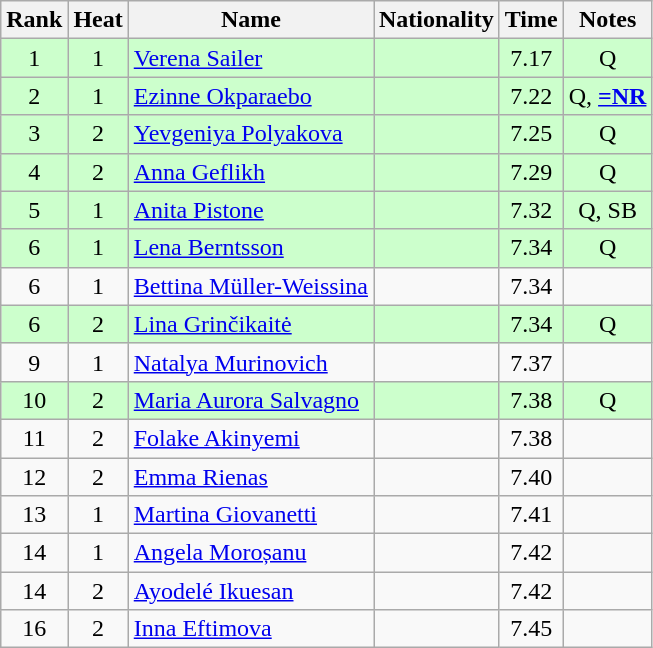<table class="wikitable sortable" style="text-align:center">
<tr>
<th>Rank</th>
<th>Heat</th>
<th>Name</th>
<th>Nationality</th>
<th>Time</th>
<th>Notes</th>
</tr>
<tr bgcolor=ccffcc>
<td>1</td>
<td>1</td>
<td align="left"><a href='#'>Verena Sailer</a></td>
<td align=left></td>
<td>7.17</td>
<td>Q</td>
</tr>
<tr bgcolor=ccffcc>
<td>2</td>
<td>1</td>
<td align="left"><a href='#'>Ezinne Okparaebo</a></td>
<td align=left></td>
<td>7.22</td>
<td>Q, <strong><a href='#'>=NR</a></strong></td>
</tr>
<tr bgcolor=ccffcc>
<td>3</td>
<td>2</td>
<td align="left"><a href='#'>Yevgeniya Polyakova</a></td>
<td align=left></td>
<td>7.25</td>
<td>Q</td>
</tr>
<tr bgcolor=ccffcc>
<td>4</td>
<td>2</td>
<td align="left"><a href='#'>Anna Geflikh</a></td>
<td align=left></td>
<td>7.29</td>
<td>Q</td>
</tr>
<tr bgcolor=ccffcc>
<td>5</td>
<td>1</td>
<td align="left"><a href='#'>Anita Pistone</a></td>
<td align=left></td>
<td>7.32</td>
<td>Q, SB</td>
</tr>
<tr bgcolor=ccffcc>
<td>6</td>
<td>1</td>
<td align="left"><a href='#'>Lena Berntsson</a></td>
<td align=left></td>
<td>7.34</td>
<td>Q</td>
</tr>
<tr>
<td>6</td>
<td>1</td>
<td align="left"><a href='#'>Bettina Müller-Weissina</a></td>
<td align=left></td>
<td>7.34</td>
<td></td>
</tr>
<tr bgcolor=ccffcc>
<td>6</td>
<td>2</td>
<td align="left"><a href='#'>Lina Grinčikaitė</a></td>
<td align=left></td>
<td>7.34</td>
<td>Q</td>
</tr>
<tr>
<td>9</td>
<td>1</td>
<td align="left"><a href='#'>Natalya Murinovich</a></td>
<td align=left></td>
<td>7.37</td>
<td></td>
</tr>
<tr bgcolor=ccffcc>
<td>10</td>
<td>2</td>
<td align="left"><a href='#'>Maria Aurora Salvagno</a></td>
<td align=left></td>
<td>7.38</td>
<td>Q</td>
</tr>
<tr>
<td>11</td>
<td>2</td>
<td align="left"><a href='#'>Folake Akinyemi</a></td>
<td align=left></td>
<td>7.38</td>
<td></td>
</tr>
<tr>
<td>12</td>
<td>2</td>
<td align="left"><a href='#'>Emma Rienas</a></td>
<td align=left></td>
<td>7.40</td>
<td></td>
</tr>
<tr>
<td>13</td>
<td>1</td>
<td align="left"><a href='#'>Martina Giovanetti</a></td>
<td align=left></td>
<td>7.41</td>
<td></td>
</tr>
<tr>
<td>14</td>
<td>1</td>
<td align="left"><a href='#'>Angela Moroșanu</a></td>
<td align=left></td>
<td>7.42</td>
<td></td>
</tr>
<tr>
<td>14</td>
<td>2</td>
<td align="left"><a href='#'>Ayodelé Ikuesan</a></td>
<td align=left></td>
<td>7.42</td>
<td></td>
</tr>
<tr>
<td>16</td>
<td>2</td>
<td align="left"><a href='#'>Inna Eftimova</a></td>
<td align=left></td>
<td>7.45</td>
<td></td>
</tr>
</table>
